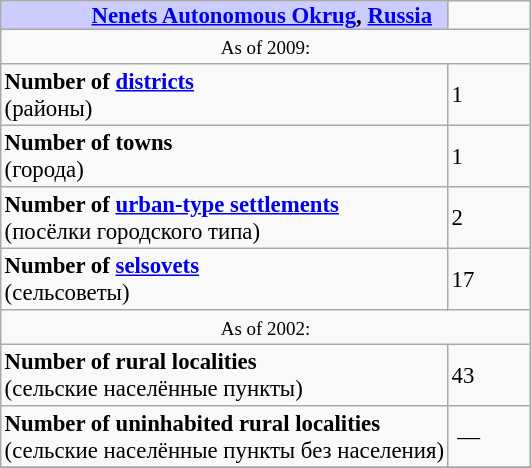<table border=1 align="right" cellpadding=2 cellspacing=0 style="margin: 0 0 1em 1em; background: #f9f9f9; border: 1px #aaa solid; border-collapse: collapse; font-size: 95%;">
<tr>
<th bgcolor="#ccccff" style="padding:0 0 0 50px;"><a href='#'>Nenets Autonomous Okrug</a>, <a href='#'>Russia</a></th>
<td width="50px"></td>
</tr>
<tr>
<td colspan=2 align="center"><small>As of 2009:</small></td>
</tr>
<tr>
<td><strong>Number of <a href='#'>districts</a></strong><br>(районы)</td>
<td>1</td>
</tr>
<tr>
<td><strong>Number of towns</strong><br>(города)</td>
<td>1</td>
</tr>
<tr>
<td><strong>Number of <a href='#'>urban-type settlements</a></strong><br>(посёлки городского типа)</td>
<td>2</td>
</tr>
<tr>
<td><strong>Number of <a href='#'>selsovets</a></strong><br>(сельсоветы)</td>
<td>17</td>
</tr>
<tr>
<td colspan=2 align="center"><small>As of 2002:</small></td>
</tr>
<tr>
<td><strong>Number of rural localities</strong><br>(сельские населённые пункты)</td>
<td>43</td>
</tr>
<tr>
<td><strong>Number of uninhabited rural localities</strong><br>(сельские населённые пункты без населения)</td>
<td> —</td>
</tr>
<tr>
</tr>
</table>
